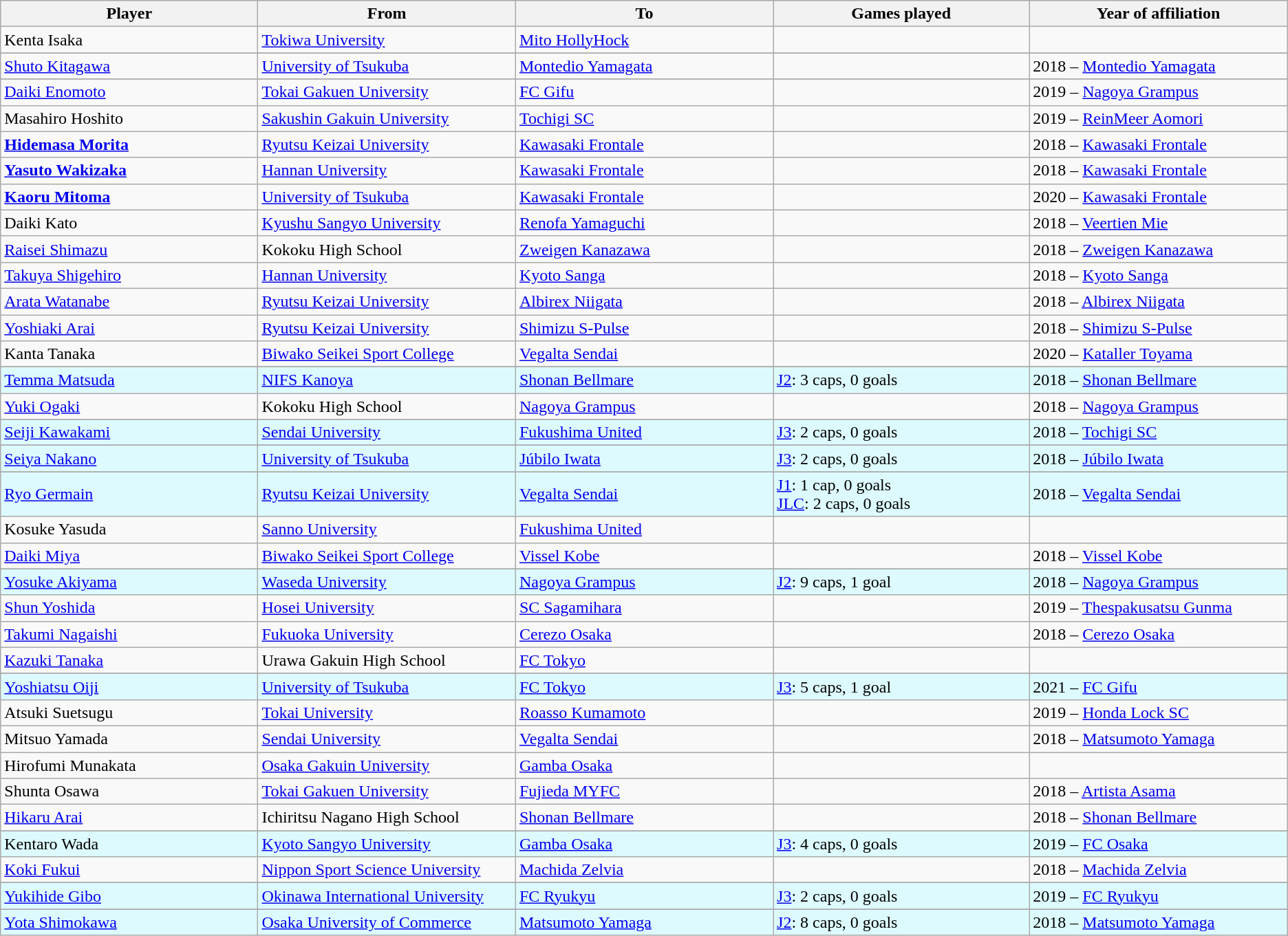<table class="wikitable sortable mw-collapsible" style="text-align:left;">
<tr>
<th width=250px>Player</th>
<th width=250px>From</th>
<th width=250px>To</th>
<th width=250px>Games played</th>
<th width=250px>Year of affiliation</th>
</tr>
<tr>
<td>Kenta Isaka</td>
<td><a href='#'>Tokiwa University</a></td>
<td><a href='#'>Mito HollyHock</a></td>
<td></td>
<td></td>
</tr>
<tr>
</tr>
<tr>
<td><a href='#'>Shuto Kitagawa</a></td>
<td><a href='#'>University of Tsukuba</a></td>
<td><a href='#'>Montedio Yamagata</a></td>
<td></td>
<td>2018 – <a href='#'>Montedio Yamagata</a></td>
</tr>
<tr>
</tr>
<tr>
<td><a href='#'>Daiki Enomoto</a></td>
<td><a href='#'>Tokai Gakuen University</a></td>
<td><a href='#'>FC Gifu</a></td>
<td></td>
<td>2019 – <a href='#'>Nagoya Grampus</a></td>
</tr>
<tr>
<td>Masahiro Hoshito</td>
<td><a href='#'>Sakushin Gakuin University</a></td>
<td><a href='#'>Tochigi SC</a></td>
<td></td>
<td>2019 – <a href='#'>ReinMeer Aomori</a></td>
</tr>
<tr>
<td><strong><a href='#'>Hidemasa Morita</a></strong></td>
<td><a href='#'>Ryutsu Keizai University</a></td>
<td><a href='#'>Kawasaki Frontale</a></td>
<td></td>
<td>2018 – <a href='#'>Kawasaki Frontale</a></td>
</tr>
<tr>
<td><strong><a href='#'>Yasuto Wakizaka</a></strong></td>
<td><a href='#'>Hannan University</a></td>
<td><a href='#'>Kawasaki Frontale</a></td>
<td></td>
<td>2018 – <a href='#'>Kawasaki Frontale</a></td>
</tr>
<tr>
<td><strong><a href='#'>Kaoru Mitoma</a></strong></td>
<td><a href='#'>University of Tsukuba</a></td>
<td><a href='#'>Kawasaki Frontale</a></td>
<td></td>
<td>2020 – <a href='#'>Kawasaki Frontale</a></td>
</tr>
<tr>
<td>Daiki Kato</td>
<td><a href='#'>Kyushu Sangyo University</a></td>
<td><a href='#'>Renofa Yamaguchi</a></td>
<td></td>
<td>2018 – <a href='#'>Veertien Mie</a></td>
</tr>
<tr>
<td><a href='#'>Raisei Shimazu</a></td>
<td>Kokoku High School</td>
<td><a href='#'>Zweigen Kanazawa</a></td>
<td></td>
<td>2018 – <a href='#'>Zweigen Kanazawa</a></td>
</tr>
<tr>
<td><a href='#'>Takuya Shigehiro</a></td>
<td><a href='#'>Hannan University</a></td>
<td><a href='#'>Kyoto Sanga</a></td>
<td></td>
<td>2018 – <a href='#'>Kyoto Sanga</a></td>
</tr>
<tr>
<td><a href='#'>Arata Watanabe</a></td>
<td><a href='#'>Ryutsu Keizai University</a></td>
<td><a href='#'>Albirex Niigata</a></td>
<td></td>
<td>2018 – <a href='#'>Albirex Niigata</a></td>
</tr>
<tr>
<td><a href='#'>Yoshiaki Arai</a></td>
<td><a href='#'>Ryutsu Keizai University</a></td>
<td><a href='#'>Shimizu S-Pulse</a></td>
<td></td>
<td>2018 – <a href='#'>Shimizu S-Pulse</a></td>
</tr>
<tr>
<td>Kanta Tanaka</td>
<td><a href='#'>Biwako Seikei Sport College</a></td>
<td><a href='#'>Vegalta Sendai</a></td>
<td></td>
<td>2020 – <a href='#'>Kataller Toyama</a></td>
</tr>
<tr>
</tr>
<tr style="background:#DDFBFF;">
<td><a href='#'>Temma Matsuda</a></td>
<td><a href='#'>NIFS Kanoya</a></td>
<td><a href='#'>Shonan Bellmare</a></td>
<td><a href='#'>J2</a>: 3 caps, 0 goals</td>
<td>2018 – <a href='#'>Shonan Bellmare</a></td>
</tr>
<tr>
<td><a href='#'>Yuki Ogaki</a></td>
<td>Kokoku High School</td>
<td><a href='#'>Nagoya Grampus</a></td>
<td></td>
<td>2018 – <a href='#'>Nagoya Grampus</a></td>
</tr>
<tr>
</tr>
<tr>
</tr>
<tr style="background:#DDFBFF;">
<td><a href='#'>Seiji Kawakami</a></td>
<td><a href='#'>Sendai University</a></td>
<td><a href='#'>Fukushima United</a></td>
<td><a href='#'>J3</a>: 2 caps, 0 goals</td>
<td>2018 – <a href='#'>Tochigi SC</a></td>
</tr>
<tr>
</tr>
<tr style="background:#DDFBFF;">
<td><a href='#'>Seiya Nakano</a></td>
<td><a href='#'>University of Tsukuba</a></td>
<td><a href='#'>Júbilo Iwata</a></td>
<td><a href='#'>J3</a>: 2 caps, 0 goals</td>
<td>2018 – <a href='#'>Júbilo Iwata</a></td>
</tr>
<tr>
</tr>
<tr style="background:#DDFBFF;">
<td><a href='#'>Ryo Germain</a></td>
<td><a href='#'>Ryutsu Keizai University</a></td>
<td><a href='#'>Vegalta Sendai</a></td>
<td><a href='#'>J1</a>: 1 cap, 0 goals<br><a href='#'>JLC</a>: 2 caps, 0 goals</td>
<td>2018 – <a href='#'>Vegalta Sendai</a></td>
</tr>
<tr>
<td>Kosuke Yasuda</td>
<td><a href='#'>Sanno University</a></td>
<td><a href='#'>Fukushima United</a></td>
<td></td>
<td></td>
</tr>
<tr>
<td><a href='#'>Daiki Miya</a></td>
<td><a href='#'>Biwako Seikei Sport College</a></td>
<td><a href='#'>Vissel Kobe</a></td>
<td></td>
<td>2018 – <a href='#'>Vissel Kobe</a></td>
</tr>
<tr>
</tr>
<tr>
</tr>
<tr style="background:#DDFBFF;">
<td><a href='#'>Yosuke Akiyama</a></td>
<td><a href='#'>Waseda University</a></td>
<td><a href='#'>Nagoya Grampus</a></td>
<td><a href='#'>J2</a>: 9 caps, 1 goal</td>
<td>2018 – <a href='#'>Nagoya Grampus</a></td>
</tr>
<tr>
<td><a href='#'>Shun Yoshida</a></td>
<td><a href='#'>Hosei University</a></td>
<td><a href='#'>SC Sagamihara</a></td>
<td></td>
<td>2019 – <a href='#'>Thespakusatsu Gunma</a></td>
</tr>
<tr>
<td><a href='#'>Takumi Nagaishi</a></td>
<td><a href='#'>Fukuoka University</a></td>
<td><a href='#'>Cerezo Osaka</a></td>
<td></td>
<td>2018 – <a href='#'>Cerezo Osaka</a></td>
</tr>
<tr>
<td><a href='#'>Kazuki Tanaka</a></td>
<td>Urawa Gakuin High School</td>
<td><a href='#'>FC Tokyo</a></td>
<td></td>
<td></td>
</tr>
<tr>
</tr>
<tr style="background:#DDFBFF;">
<td><a href='#'>Yoshiatsu Oiji</a></td>
<td><a href='#'>University of Tsukuba</a></td>
<td><a href='#'>FC Tokyo</a></td>
<td><a href='#'>J3</a>: 5 caps, 1 goal</td>
<td>2021 – <a href='#'>FC Gifu</a></td>
</tr>
<tr>
<td>Atsuki Suetsugu</td>
<td><a href='#'>Tokai University</a></td>
<td><a href='#'>Roasso Kumamoto</a></td>
<td></td>
<td>2019 – <a href='#'>Honda Lock SC</a></td>
</tr>
<tr>
<td>Mitsuo Yamada</td>
<td><a href='#'>Sendai University</a></td>
<td><a href='#'>Vegalta Sendai</a></td>
<td></td>
<td>2018 – <a href='#'>Matsumoto Yamaga</a></td>
</tr>
<tr>
<td>Hirofumi Munakata</td>
<td><a href='#'>Osaka Gakuin University</a></td>
<td><a href='#'>Gamba Osaka</a></td>
<td></td>
<td></td>
</tr>
<tr>
<td>Shunta Osawa</td>
<td><a href='#'>Tokai Gakuen University</a></td>
<td><a href='#'>Fujieda MYFC</a></td>
<td></td>
<td>2018 – <a href='#'>Artista Asama</a></td>
</tr>
<tr>
<td><a href='#'>Hikaru Arai</a></td>
<td>Ichiritsu Nagano High School</td>
<td><a href='#'>Shonan Bellmare</a></td>
<td></td>
<td>2018 – <a href='#'>Shonan Bellmare</a></td>
</tr>
<tr>
</tr>
<tr style="background:#DDFBFF;">
<td>Kentaro Wada</td>
<td><a href='#'>Kyoto Sangyo University</a></td>
<td><a href='#'>Gamba Osaka</a></td>
<td><a href='#'>J3</a>: 4 caps, 0 goals</td>
<td>2019 – <a href='#'>FC Osaka</a></td>
</tr>
<tr>
<td><a href='#'>Koki Fukui</a></td>
<td><a href='#'>Nippon Sport Science University</a></td>
<td><a href='#'>Machida Zelvia</a></td>
<td></td>
<td>2018 – <a href='#'>Machida Zelvia</a></td>
</tr>
<tr>
</tr>
<tr style="background:#DDFBFF;">
<td><a href='#'>Yukihide Gibo</a></td>
<td><a href='#'>Okinawa International University</a></td>
<td><a href='#'>FC Ryukyu</a></td>
<td><a href='#'>J3</a>: 2 caps, 0 goals</td>
<td>2019 – <a href='#'>FC Ryukyu</a></td>
</tr>
<tr>
</tr>
<tr style="background:#DDFBFF;">
<td><a href='#'>Yota Shimokawa</a></td>
<td><a href='#'>Osaka University of Commerce</a></td>
<td><a href='#'>Matsumoto Yamaga</a></td>
<td><a href='#'>J2</a>: 8 caps, 0 goals</td>
<td>2018 – <a href='#'>Matsumoto Yamaga</a></td>
</tr>
</table>
